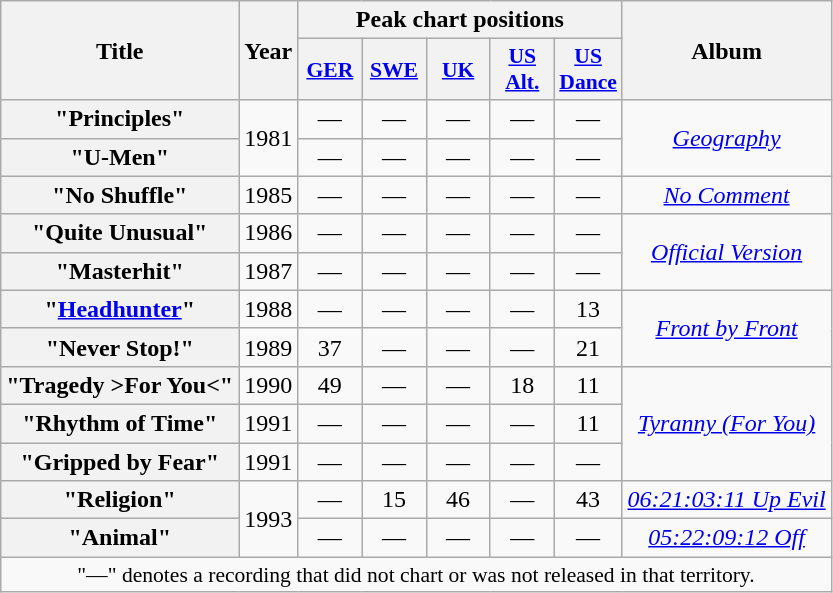<table class="wikitable plainrowheaders" style="text-align:center;">
<tr>
<th rowspan="2">Title</th>
<th rowspan="2">Year</th>
<th colspan="5">Peak chart positions</th>
<th rowspan="2">Album</th>
</tr>
<tr>
<th style="width:2.5em;font-size:90%"><a href='#'>GER</a><br></th>
<th style="width:2.5em;font-size:90%"><a href='#'>SWE</a><br></th>
<th style="width:2.5em;font-size:90%"><a href='#'>UK</a><br></th>
<th style="width:2.5em;font-size:90%"><a href='#'>US<br>Alt.</a><br></th>
<th style="width:2.5em;font-size:90%"><a href='#'>US<br>Dance</a><br></th>
</tr>
<tr>
<th scope="row">"Principles"</th>
<td rowspan="2">1981</td>
<td>—</td>
<td>—</td>
<td>—</td>
<td>—</td>
<td>—</td>
<td rowspan=2><em><a href='#'>Geography</a></em></td>
</tr>
<tr>
<th scope="row">"U-Men"</th>
<td>—</td>
<td>—</td>
<td>—</td>
<td>—</td>
<td>—</td>
</tr>
<tr>
<th scope="row">"No Shuffle"</th>
<td>1985</td>
<td>—</td>
<td>—</td>
<td>—</td>
<td>—</td>
<td>—</td>
<td><em><a href='#'>No Comment</a></em></td>
</tr>
<tr>
<th scope="row">"Quite Unusual"</th>
<td>1986</td>
<td>—</td>
<td>—</td>
<td>—</td>
<td>—</td>
<td>—</td>
<td rowspan=2><em><a href='#'>Official Version</a></em></td>
</tr>
<tr>
<th scope="row">"Masterhit"</th>
<td>1987</td>
<td>—</td>
<td>—</td>
<td>—</td>
<td>—</td>
<td>—</td>
</tr>
<tr>
<th scope="row">"<a href='#'>Headhunter</a>"</th>
<td>1988</td>
<td>—</td>
<td>—</td>
<td>—</td>
<td>—</td>
<td>13</td>
<td rowspan=2><em><a href='#'>Front by Front</a></em></td>
</tr>
<tr>
<th scope="row">"Never Stop!"</th>
<td>1989</td>
<td>37</td>
<td>—</td>
<td>—</td>
<td>—</td>
<td>21</td>
</tr>
<tr>
<th scope="row">"Tragedy >For You<"</th>
<td>1990</td>
<td>49</td>
<td>—</td>
<td>—</td>
<td>18</td>
<td>11</td>
<td rowspan="3"><em><a href='#'>Tyranny (For You)</a></em></td>
</tr>
<tr>
<th scope="row">"Rhythm of Time"</th>
<td>1991</td>
<td>—</td>
<td>—</td>
<td>—</td>
<td>—</td>
<td>11</td>
</tr>
<tr>
<th scope="row">"Gripped by Fear"</th>
<td>1991</td>
<td>—</td>
<td>—</td>
<td>—</td>
<td>—</td>
<td>—</td>
</tr>
<tr>
<th scope="row">"Religion"</th>
<td rowspan="2">1993</td>
<td>—</td>
<td>15</td>
<td>46</td>
<td>—</td>
<td>43</td>
<td><em><a href='#'>06:21:03:11 Up Evil</a></em></td>
</tr>
<tr>
<th scope="row">"Animal"</th>
<td>—</td>
<td>—</td>
<td>—</td>
<td>—</td>
<td>—</td>
<td><em><a href='#'>05:22:09:12 Off</a></em></td>
</tr>
<tr>
<td colspan="8" style="font-size:90%">"—" denotes a recording that did not chart or was not released in that territory.</td>
</tr>
</table>
